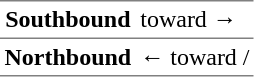<table border="1" cellspacing="0" cellpadding="3" frame="hsides" rules="rows">
<tr>
<th><span>Southbound</span></th>
<td>  toward  →</td>
</tr>
<tr>
<th><span>Northbound</span></th>
<td>←  toward  / </td>
</tr>
</table>
